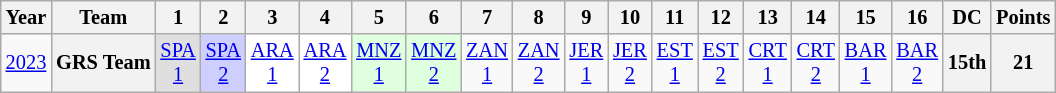<table class="wikitable" style="text-align:center; font-size:85%">
<tr>
<th>Year</th>
<th>Team</th>
<th>1</th>
<th>2</th>
<th>3</th>
<th>4</th>
<th>5</th>
<th>6</th>
<th>7</th>
<th>8</th>
<th>9</th>
<th>10</th>
<th>11</th>
<th>12</th>
<th>13</th>
<th>14</th>
<th>15</th>
<th>16</th>
<th>DC</th>
<th>Points</th>
</tr>
<tr>
<td><a href='#'>2023</a></td>
<th nowrap>GRS Team</th>
<td style="background:#DFDFDF;"><a href='#'>SPA<br>1</a><br></td>
<td style="background:#CFCFFF;"><a href='#'>SPA<br>2</a><br></td>
<td style="background:#FFFFFF;"><a href='#'>ARA<br>1</a><br></td>
<td style="background:#FFFFFF;"><a href='#'>ARA<br>2</a><br></td>
<td style="background:#DFFFDF;"><a href='#'>MNZ<br>1</a><br></td>
<td style="background:#DFFFDF;"><a href='#'>MNZ<br>2</a><br></td>
<td style="background:#;"><a href='#'>ZAN<br>1</a><br></td>
<td style="background:#;"><a href='#'>ZAN<br>2</a><br></td>
<td style="background:#;"><a href='#'>JER<br>1</a><br></td>
<td style="background:#;"><a href='#'>JER<br>2</a><br></td>
<td style="background:#;"><a href='#'>EST<br>1</a><br></td>
<td style="background:#;"><a href='#'>EST<br>2</a><br></td>
<td style="background:#;"><a href='#'>CRT<br>1</a><br></td>
<td style="background:#;"><a href='#'>CRT<br>2</a><br></td>
<td style="background:#;"><a href='#'>BAR<br>1</a><br></td>
<td style="background:#;"><a href='#'>BAR<br>2</a><br></td>
<th>15th</th>
<th>21</th>
</tr>
</table>
